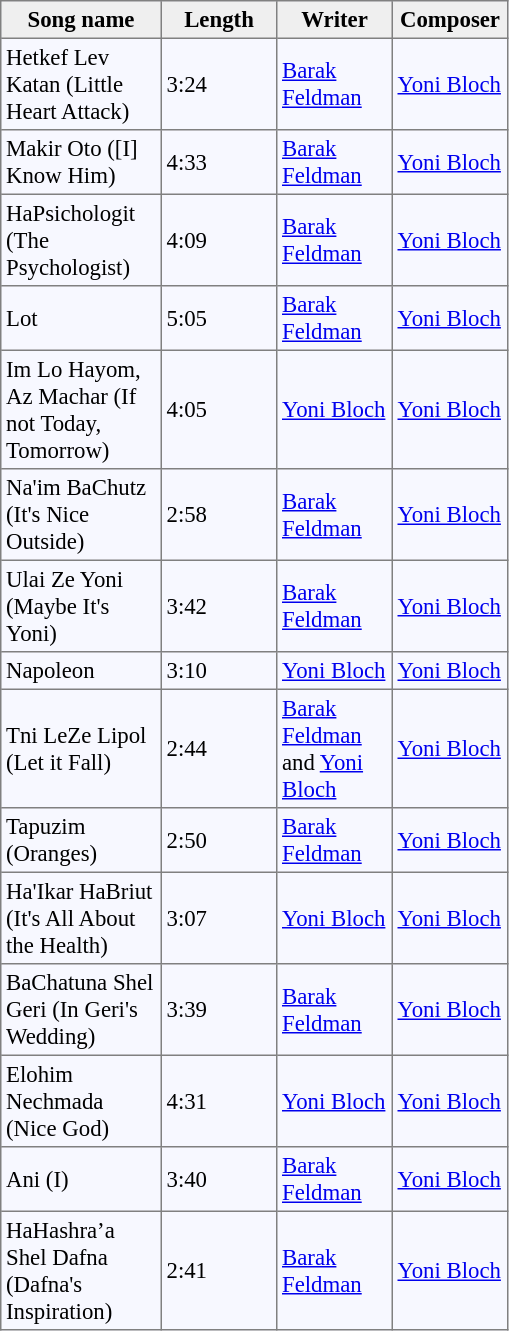<table bgcolor="#f7f8ff" cellpadding="3" cellspacing="0" border="1" style="font-size: 95%; border: gray solid 1px; border-collapse: collapse;">
<tr bgcolor="#efefef">
<th width=100>Song name</th>
<th width=70>Length</th>
<th width=70>Writer</th>
<th width=70>Composer</th>
</tr>
<tr>
<td>Hetkef Lev Katan (Little Heart Attack)</td>
<td>3:24</td>
<td><a href='#'>Barak Feldman</a></td>
<td><a href='#'>Yoni Bloch</a></td>
</tr>
<tr>
<td>Makir Oto ([I] Know Him)</td>
<td>4:33</td>
<td><a href='#'>Barak Feldman</a></td>
<td><a href='#'>Yoni Bloch</a></td>
</tr>
<tr>
<td>HaPsichologit (The Psychologist)</td>
<td>4:09</td>
<td><a href='#'>Barak Feldman</a></td>
<td><a href='#'>Yoni Bloch</a></td>
</tr>
<tr>
<td>Lot</td>
<td>5:05</td>
<td><a href='#'>Barak Feldman</a></td>
<td><a href='#'>Yoni Bloch</a></td>
</tr>
<tr>
<td>Im Lo Hayom, Az Machar (If not Today, Tomorrow)</td>
<td>4:05</td>
<td><a href='#'>Yoni Bloch</a></td>
<td><a href='#'>Yoni Bloch</a></td>
</tr>
<tr>
<td>Na'im BaChutz (It's Nice Outside)</td>
<td>2:58</td>
<td><a href='#'>Barak Feldman</a></td>
<td><a href='#'>Yoni Bloch</a></td>
</tr>
<tr>
<td>Ulai Ze Yoni (Maybe It's Yoni)</td>
<td>3:42</td>
<td><a href='#'>Barak Feldman</a></td>
<td><a href='#'>Yoni Bloch</a></td>
</tr>
<tr>
<td>Napoleon</td>
<td>3:10</td>
<td><a href='#'>Yoni Bloch</a></td>
<td><a href='#'>Yoni Bloch</a></td>
</tr>
<tr>
<td>Tni LeZe Lipol (Let it Fall)</td>
<td>2:44</td>
<td><a href='#'>Barak Feldman</a> and <a href='#'>Yoni Bloch</a></td>
<td><a href='#'>Yoni Bloch</a></td>
</tr>
<tr>
<td>Tapuzim (Oranges)</td>
<td>2:50</td>
<td><a href='#'>Barak Feldman</a></td>
<td><a href='#'>Yoni Bloch</a></td>
</tr>
<tr>
<td>Ha'Ikar HaBriut (It's All About the Health)</td>
<td>3:07</td>
<td><a href='#'>Yoni Bloch</a></td>
<td><a href='#'>Yoni Bloch</a></td>
</tr>
<tr>
<td>BaChatuna Shel Geri (In Geri's Wedding)</td>
<td>3:39</td>
<td><a href='#'>Barak Feldman</a></td>
<td><a href='#'>Yoni Bloch</a></td>
</tr>
<tr>
<td>Elohim Nechmada (Nice God)</td>
<td>4:31</td>
<td><a href='#'>Yoni Bloch</a></td>
<td><a href='#'>Yoni Bloch</a></td>
</tr>
<tr>
<td>Ani (I)</td>
<td>3:40</td>
<td><a href='#'>Barak Feldman</a></td>
<td><a href='#'>Yoni Bloch</a></td>
</tr>
<tr>
<td>HaHashra’a Shel Dafna (Dafna's Inspiration)</td>
<td>2:41</td>
<td><a href='#'>Barak Feldman</a></td>
<td><a href='#'>Yoni Bloch</a></td>
</tr>
</table>
